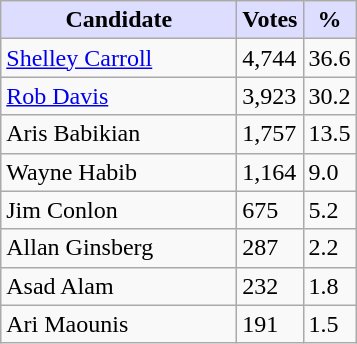<table class="wikitable">
<tr>
<th style="background:#ddf; width:150px;">Candidate</th>
<th style="background:#ddf;">Votes</th>
<th style="background:#ddf;">%</th>
</tr>
<tr>
<td><a href='#'>Shelley Carroll</a></td>
<td>4,744</td>
<td>36.6</td>
</tr>
<tr>
<td><a href='#'>Rob Davis</a></td>
<td>3,923</td>
<td>30.2</td>
</tr>
<tr>
<td>Aris Babikian</td>
<td>1,757</td>
<td>13.5</td>
</tr>
<tr>
<td>Wayne Habib</td>
<td>1,164</td>
<td>9.0</td>
</tr>
<tr>
<td>Jim Conlon</td>
<td>675</td>
<td>5.2</td>
</tr>
<tr>
<td>Allan Ginsberg</td>
<td>287</td>
<td>2.2</td>
</tr>
<tr>
<td>Asad Alam</td>
<td>232</td>
<td>1.8</td>
</tr>
<tr>
<td>Ari Maounis</td>
<td>191</td>
<td>1.5</td>
</tr>
</table>
